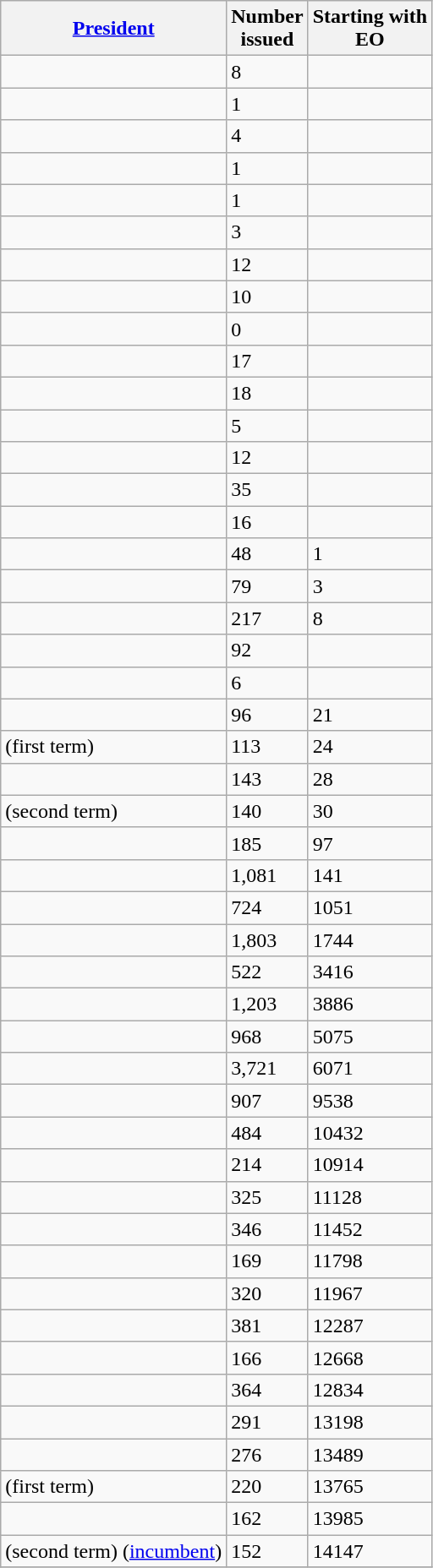<table class="wikitable sortable plainrowheaders">
<tr>
<th><a href='#'>President</a></th>
<th>Number<br>issued</th>
<th>Starting with<br>EO </th>
</tr>
<tr>
<td></td>
<td>8</td>
<td></td>
</tr>
<tr>
<td></td>
<td>1</td>
<td></td>
</tr>
<tr>
<td></td>
<td>4</td>
<td></td>
</tr>
<tr>
<td></td>
<td>1</td>
<td></td>
</tr>
<tr>
<td></td>
<td>1</td>
<td></td>
</tr>
<tr>
<td></td>
<td>3</td>
<td></td>
</tr>
<tr>
<td></td>
<td>12</td>
<td></td>
</tr>
<tr>
<td></td>
<td>10</td>
<td></td>
</tr>
<tr>
<td></td>
<td>0</td>
<td></td>
</tr>
<tr>
<td></td>
<td>17</td>
<td></td>
</tr>
<tr>
<td></td>
<td>18</td>
<td></td>
</tr>
<tr>
<td></td>
<td>5</td>
<td></td>
</tr>
<tr>
<td></td>
<td>12</td>
<td></td>
</tr>
<tr>
<td></td>
<td>35</td>
<td></td>
</tr>
<tr>
<td></td>
<td>16</td>
<td></td>
</tr>
<tr>
<td></td>
<td>48</td>
<td>1</td>
</tr>
<tr>
<td></td>
<td>79</td>
<td>3</td>
</tr>
<tr>
<td></td>
<td>217</td>
<td>8</td>
</tr>
<tr>
<td></td>
<td>92</td>
<td></td>
</tr>
<tr>
<td></td>
<td>6</td>
<td></td>
</tr>
<tr>
<td></td>
<td>96</td>
<td>21</td>
</tr>
<tr>
<td> (first term)</td>
<td>113</td>
<td>24</td>
</tr>
<tr>
<td></td>
<td>143</td>
<td>28</td>
</tr>
<tr>
<td> (second term)</td>
<td>140</td>
<td>30</td>
</tr>
<tr>
<td></td>
<td>185</td>
<td>97</td>
</tr>
<tr>
<td></td>
<td>1,081</td>
<td>141</td>
</tr>
<tr>
<td></td>
<td>724</td>
<td>1051</td>
</tr>
<tr>
<td></td>
<td>1,803</td>
<td>1744</td>
</tr>
<tr>
<td></td>
<td>522</td>
<td>3416</td>
</tr>
<tr>
<td></td>
<td>1,203</td>
<td>3886</td>
</tr>
<tr>
<td></td>
<td>968</td>
<td>5075</td>
</tr>
<tr>
<td></td>
<td>3,721</td>
<td>6071</td>
</tr>
<tr>
<td></td>
<td>907</td>
<td>9538</td>
</tr>
<tr>
<td></td>
<td>484</td>
<td>10432</td>
</tr>
<tr>
<td></td>
<td>214</td>
<td>10914</td>
</tr>
<tr>
<td></td>
<td>325</td>
<td>11128</td>
</tr>
<tr>
<td></td>
<td>346</td>
<td>11452</td>
</tr>
<tr>
<td></td>
<td>169</td>
<td>11798</td>
</tr>
<tr>
<td></td>
<td>320</td>
<td>11967</td>
</tr>
<tr>
<td></td>
<td>381</td>
<td>12287</td>
</tr>
<tr>
<td></td>
<td>166</td>
<td>12668</td>
</tr>
<tr>
<td></td>
<td>364</td>
<td>12834</td>
</tr>
<tr>
<td></td>
<td>291</td>
<td>13198</td>
</tr>
<tr>
<td></td>
<td>276</td>
<td>13489</td>
</tr>
<tr>
<td> (first term)</td>
<td>220</td>
<td>13765</td>
</tr>
<tr>
<td></td>
<td>162</td>
<td>13985</td>
</tr>
<tr>
<td> (second term) (<a href='#'>incumbent</a>)</td>
<td>152</td>
<td>14147</td>
</tr>
<tr>
</tr>
</table>
